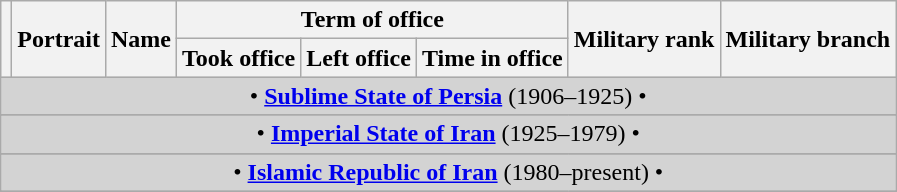<table class="wikitable">
<tr>
<th rowspan="2"></th>
<th rowspan="2">Portrait</th>
<th rowspan="2">Name<br></th>
<th colspan="3">Term of office</th>
<th rowspan="2">Military rank</th>
<th rowspan="2">Military branch</th>
</tr>
<tr>
<th>Took office</th>
<th>Left office</th>
<th>Time in office</th>
</tr>
<tr>
<td colspan="8" bgcolor="lightgrey" align=center> • <strong><a href='#'>Sublime State of Persia</a></strong> (1906–1925) • </td>
</tr>
<tr>
</tr>
<tr>
<td colspan="8" bgcolor="lightgrey" align=center> • <strong><a href='#'>Imperial State of Iran</a></strong> (1925–1979) •</td>
</tr>
<tr>
</tr>
<tr>
<td colspan="8" bgcolor="lightgrey" align=center> • <strong><a href='#'>Islamic Republic of Iran</a></strong> (1980–present) • </td>
</tr>
<tr>
</tr>
</table>
